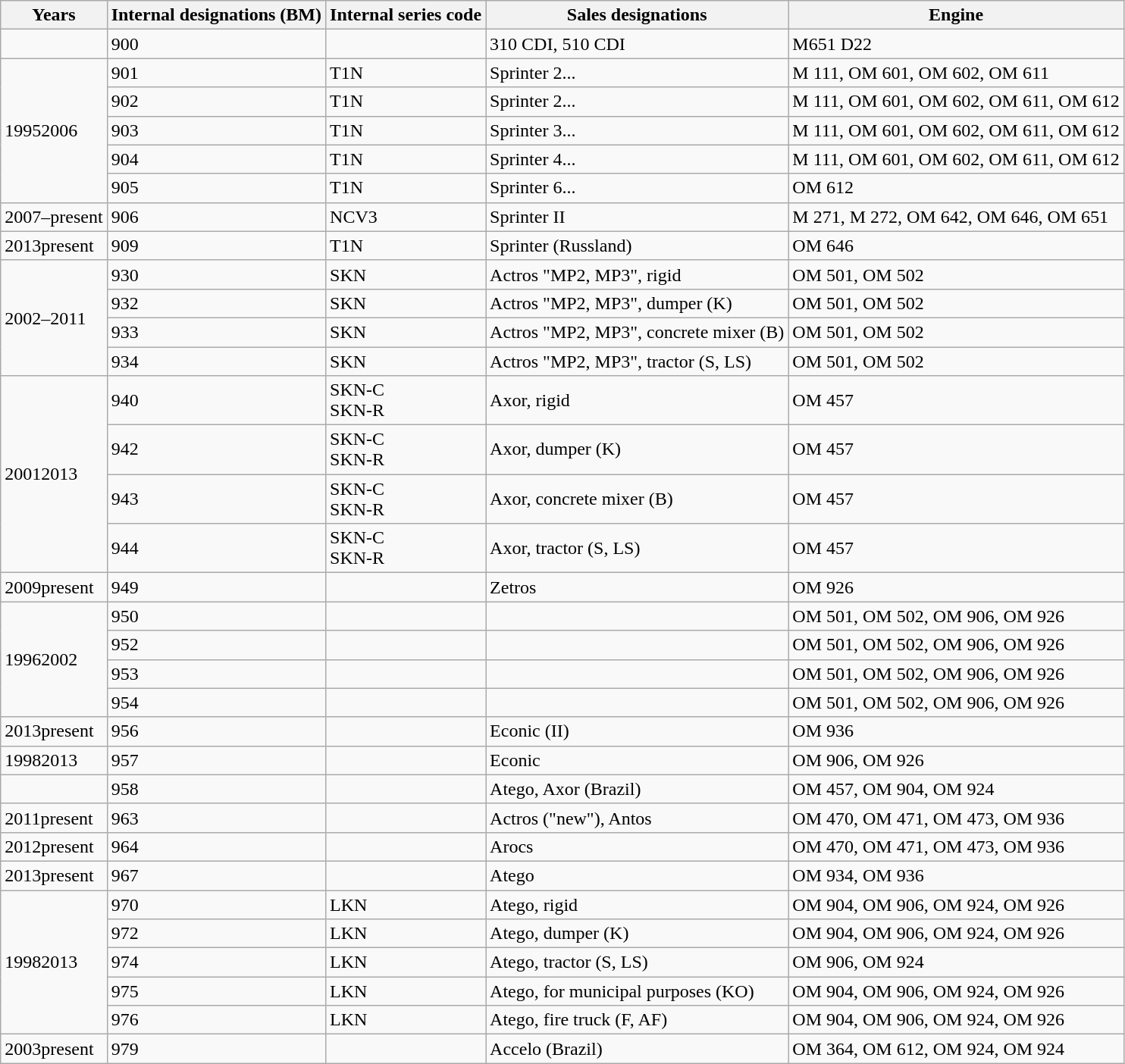<table class="wikitable sortable" style="text-align: left;">
<tr>
<th>Years</th>
<th>Internal designations (BM)</th>
<th>Internal series code</th>
<th>Sales designations</th>
<th>Engine</th>
</tr>
<tr>
<td></td>
<td>900</td>
<td></td>
<td>310 CDI, 510 CDI</td>
<td>M651 D22</td>
</tr>
<tr>
<td rowspan="5">19952006</td>
<td>901</td>
<td>T1N</td>
<td>Sprinter 2...</td>
<td>M 111, OM 601, OM 602, OM 611</td>
</tr>
<tr>
<td>902</td>
<td>T1N</td>
<td>Sprinter 2...</td>
<td>M 111, OM 601, OM 602, OM 611, OM 612</td>
</tr>
<tr>
<td>903</td>
<td>T1N</td>
<td>Sprinter 3...</td>
<td>M 111, OM 601, OM 602, OM 611, OM 612</td>
</tr>
<tr>
<td>904</td>
<td>T1N</td>
<td>Sprinter 4...</td>
<td>M 111, OM 601, OM 602, OM 611, OM 612</td>
</tr>
<tr>
<td>905</td>
<td>T1N</td>
<td>Sprinter 6...</td>
<td>OM 612</td>
</tr>
<tr>
<td>2007–present</td>
<td>906</td>
<td>NCV3</td>
<td>Sprinter II</td>
<td>M 271, M 272, OM 642, OM 646, OM 651</td>
</tr>
<tr>
<td>2013present</td>
<td>909</td>
<td>T1N</td>
<td>Sprinter (Russland)</td>
<td>OM 646</td>
</tr>
<tr>
<td rowspan="4">2002–2011</td>
<td>930</td>
<td>SKN</td>
<td>Actros "MP2, MP3", rigid</td>
<td>OM 501, OM 502</td>
</tr>
<tr>
<td>932</td>
<td>SKN</td>
<td>Actros "MP2, MP3", dumper (K)</td>
<td>OM 501, OM 502</td>
</tr>
<tr>
<td>933</td>
<td>SKN</td>
<td>Actros "MP2, MP3", concrete mixer (B)</td>
<td>OM 501, OM 502</td>
</tr>
<tr>
<td>934</td>
<td>SKN</td>
<td>Actros "MP2, MP3", tractor (S, LS)</td>
<td>OM 501, OM 502</td>
</tr>
<tr>
<td rowspan="4">20012013</td>
<td>940</td>
<td>SKN-C<br>SKN-R</td>
<td>Axor, rigid</td>
<td>OM 457</td>
</tr>
<tr>
<td>942</td>
<td>SKN-C<br>SKN-R</td>
<td>Axor, dumper (K)</td>
<td>OM 457</td>
</tr>
<tr>
<td>943</td>
<td>SKN-C<br>SKN-R</td>
<td>Axor, concrete mixer (B)</td>
<td>OM 457</td>
</tr>
<tr>
<td>944</td>
<td>SKN-C<br>SKN-R</td>
<td>Axor, tractor (S, LS)</td>
<td>OM 457</td>
</tr>
<tr>
<td>2009present</td>
<td>949</td>
<td></td>
<td>Zetros</td>
<td>OM 926</td>
</tr>
<tr>
<td rowspan="4">19962002</td>
<td>950</td>
<td></td>
<td></td>
<td>OM 501, OM 502, OM 906, OM 926</td>
</tr>
<tr>
<td>952</td>
<td></td>
<td></td>
<td>OM 501, OM 502, OM 906, OM 926</td>
</tr>
<tr>
<td>953</td>
<td></td>
<td></td>
<td>OM 501, OM 502, OM 906, OM 926</td>
</tr>
<tr>
<td>954</td>
<td></td>
<td></td>
<td>OM 501, OM 502, OM 906, OM 926</td>
</tr>
<tr>
<td>2013present</td>
<td>956</td>
<td></td>
<td>Econic (II)</td>
<td>OM 936</td>
</tr>
<tr>
<td>19982013</td>
<td>957</td>
<td></td>
<td>Econic</td>
<td>OM 906, OM 926</td>
</tr>
<tr>
<td></td>
<td>958</td>
<td></td>
<td>Atego, Axor (Brazil)</td>
<td>OM 457, OM 904, OM 924</td>
</tr>
<tr>
<td>2011present</td>
<td>963</td>
<td></td>
<td>Actros ("new"), Antos</td>
<td>OM 470, OM 471, OM 473, OM 936</td>
</tr>
<tr>
<td>2012present</td>
<td>964</td>
<td></td>
<td>Arocs</td>
<td>OM 470, OM 471, OM 473, OM 936</td>
</tr>
<tr>
<td>2013present</td>
<td>967</td>
<td></td>
<td>Atego</td>
<td>OM 934, OM 936</td>
</tr>
<tr>
<td rowspan="5">19982013</td>
<td>970</td>
<td>LKN</td>
<td>Atego, rigid</td>
<td>OM 904, OM 906, OM 924, OM 926</td>
</tr>
<tr>
<td>972</td>
<td>LKN</td>
<td>Atego, dumper (K)</td>
<td>OM 904, OM 906, OM 924, OM 926</td>
</tr>
<tr>
<td>974</td>
<td>LKN</td>
<td>Atego, tractor (S, LS)</td>
<td>OM 906, OM 924</td>
</tr>
<tr>
<td>975</td>
<td>LKN</td>
<td>Atego, for municipal purposes (KO)</td>
<td>OM 904, OM 906, OM 924, OM 926</td>
</tr>
<tr>
<td>976</td>
<td>LKN</td>
<td>Atego, fire truck (F, AF)</td>
<td>OM 904, OM 906, OM 924, OM 926</td>
</tr>
<tr>
<td>2003present</td>
<td>979</td>
<td></td>
<td>Accelo (Brazil)</td>
<td>OM 364, OM 612, OM 924, OM 924</td>
</tr>
</table>
